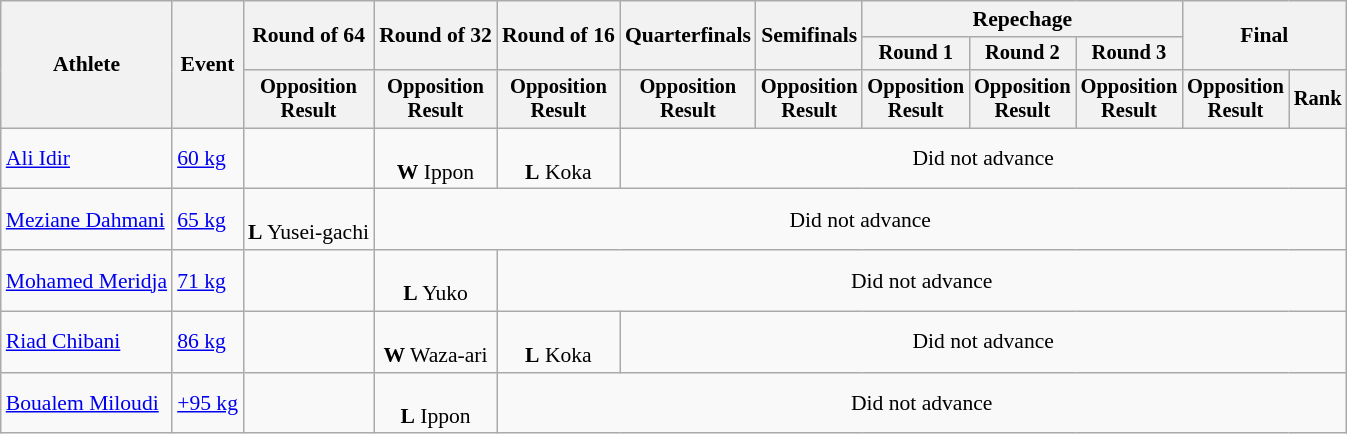<table class="wikitable" style="font-size:90%">
<tr>
<th rowspan="3">Athlete</th>
<th rowspan="3">Event</th>
<th rowspan="2">Round of 64</th>
<th rowspan="2">Round of 32</th>
<th rowspan="2">Round of 16</th>
<th rowspan="2">Quarterfinals</th>
<th rowspan="2">Semifinals</th>
<th colspan=3>Repechage</th>
<th rowspan="2" colspan=2>Final</th>
</tr>
<tr style="font-size:95%">
<th>Round 1</th>
<th>Round 2</th>
<th>Round 3</th>
</tr>
<tr style="font-size:95%">
<th>Opposition<br>Result</th>
<th>Opposition<br>Result</th>
<th>Opposition<br>Result</th>
<th>Opposition<br>Result</th>
<th>Opposition<br>Result</th>
<th>Opposition<br>Result</th>
<th>Opposition<br>Result</th>
<th>Opposition<br>Result</th>
<th>Opposition<br>Result</th>
<th>Rank</th>
</tr>
<tr align=center>
<td align=left><a href='#'>Ali Idir</a></td>
<td align=left><a href='#'>60 kg</a></td>
<td></td>
<td><br><strong>W</strong> Ippon</td>
<td><br><strong>L</strong> Koka</td>
<td colspan=7>Did not advance</td>
</tr>
<tr align=center>
<td align=left><a href='#'>Meziane Dahmani</a></td>
<td align=left><a href='#'>65 kg</a></td>
<td><br><strong>L</strong> Yusei-gachi</td>
<td colspan=9>Did not advance</td>
</tr>
<tr align=center>
<td align=left><a href='#'>Mohamed Meridja</a></td>
<td align=left><a href='#'>71 kg</a></td>
<td></td>
<td><br><strong>L</strong> Yuko</td>
<td colspan=8>Did not advance</td>
</tr>
<tr align=center>
<td align=left><a href='#'>Riad Chibani</a></td>
<td align=left><a href='#'>86 kg</a></td>
<td></td>
<td><br><strong>W</strong> Waza-ari</td>
<td><br><strong>L</strong> Koka</td>
<td colspan=7>Did not advance</td>
</tr>
<tr align=center>
<td align=left><a href='#'>Boualem Miloudi</a></td>
<td align=left><a href='#'>+95 kg</a></td>
<td></td>
<td><br><strong>L</strong> Ippon</td>
<td colspan=8>Did not advance</td>
</tr>
</table>
